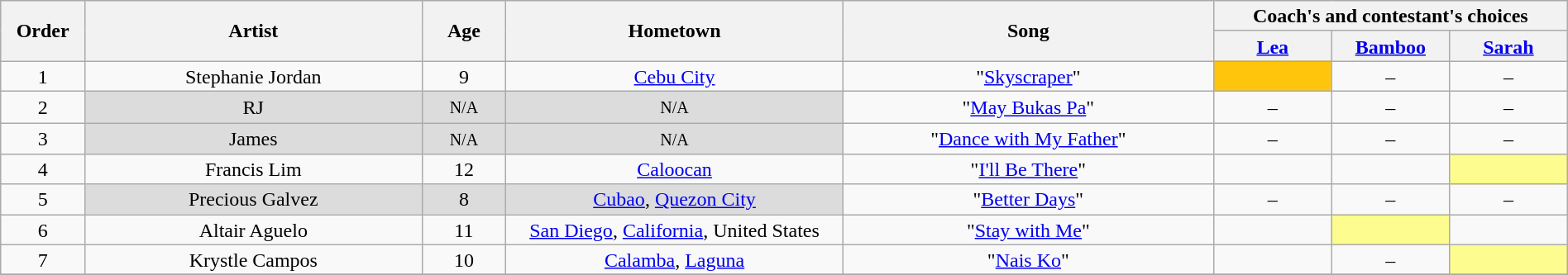<table class="wikitable" style="text-align:center; line-height:17px; width:100%;">
<tr>
<th scope="col" rowspan="2" width="05%">Order</th>
<th scope="col" rowspan="2" width="20%">Artist</th>
<th scope="col" rowspan="2" width="05%">Age</th>
<th scope="col" rowspan="2" width="20%">Hometown</th>
<th scope="col" rowspan="2" width="22%">Song</th>
<th scope="col" colspan="4" width="28%">Coach's and contestant's choices</th>
</tr>
<tr>
<th width="07%"><a href='#'>Lea</a></th>
<th width="07%"><a href='#'>Bamboo</a></th>
<th width="07%"><a href='#'>Sarah</a></th>
</tr>
<tr>
<td scope="row">1</td>
<td>Stephanie Jordan</td>
<td>9</td>
<td><a href='#'>Cebu City</a></td>
<td>"<a href='#'>Skyscraper</a>"</td>
<td style="background:#FFC40C;"><strong></strong></td>
<td>–</td>
<td>–</td>
</tr>
<tr>
<td scope="row">2</td>
<td style="background:#DCDCDC;">RJ</td>
<td style="background:#DCDCDC;"><small>N/A</small></td>
<td style="background:#DCDCDC;"><small>N/A</small></td>
<td>"<a href='#'>May Bukas Pa</a>"</td>
<td>–</td>
<td>–</td>
<td>–</td>
</tr>
<tr>
<td scope="row">3</td>
<td style="background:#DCDCDC;">James</td>
<td style="background:#DCDCDC;"><small>N/A</small></td>
<td style="background:#DCDCDC;"><small>N/A</small></td>
<td>"<a href='#'>Dance with My Father</a>"</td>
<td>–</td>
<td>–</td>
<td>–</td>
</tr>
<tr>
<td scope="row">4</td>
<td>Francis Lim</td>
<td>12</td>
<td><a href='#'>Caloocan</a></td>
<td>"<a href='#'>I'll Be There</a>"</td>
<td><strong></strong></td>
<td><strong></strong></td>
<td style="background:#fdfc8f;"><strong></strong></td>
</tr>
<tr>
<td scope="row">5</td>
<td style="background:#DCDCDC;">Precious Galvez</td>
<td style="background:#DCDCDC;">8</td>
<td style="background:#DCDCDC;"><a href='#'>Cubao</a>, <a href='#'>Quezon City</a></td>
<td>"<a href='#'>Better Days</a>"</td>
<td>–</td>
<td>–</td>
<td>–</td>
</tr>
<tr>
<td scope="row">6</td>
<td>Altair Aguelo</td>
<td>11</td>
<td><a href='#'>San Diego</a>, <a href='#'>California</a>, United States</td>
<td>"<a href='#'>Stay with Me</a>"</td>
<td><strong></strong></td>
<td style="background:#fdfc8f;"><strong></strong></td>
<td><strong></strong></td>
</tr>
<tr>
<td scope="row">7</td>
<td>Krystle Campos</td>
<td>10</td>
<td><a href='#'>Calamba</a>, <a href='#'>Laguna</a></td>
<td>"<a href='#'>Nais Ko</a>"</td>
<td><strong></strong></td>
<td>–</td>
<td style="background:#fdfc8f;"><strong></strong></td>
</tr>
<tr>
</tr>
</table>
